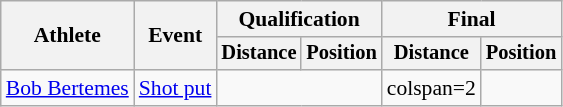<table class=wikitable style=font-size:90%>
<tr>
<th rowspan=2>Athlete</th>
<th rowspan=2>Event</th>
<th colspan=2>Qualification</th>
<th colspan=2>Final</th>
</tr>
<tr style=font-size:95%>
<th>Distance</th>
<th>Position</th>
<th>Distance</th>
<th>Position</th>
</tr>
<tr align=center>
<td align=left><a href='#'>Bob Bertemes</a></td>
<td align=left><a href='#'>Shot put</a></td>
<td colspan=2></td>
<td>colspan=2 </td>
</tr>
</table>
